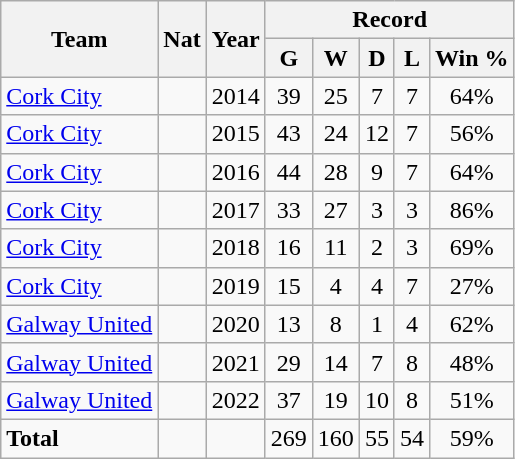<table class="wikitable" style="text-align: center">
<tr>
<th rowspan="2">Team</th>
<th rowspan="2">Nat</th>
<th rowspan="2">Year</th>
<th colspan="5">Record</th>
</tr>
<tr>
<th>G</th>
<th>W</th>
<th>D</th>
<th>L</th>
<th>Win %</th>
</tr>
<tr>
<td align=left><a href='#'>Cork City</a></td>
<td></td>
<td align=left>2014</td>
<td>39</td>
<td>25</td>
<td>7</td>
<td>7</td>
<td>64%</td>
</tr>
<tr>
<td align=left><a href='#'>Cork City</a></td>
<td></td>
<td align=left>2015</td>
<td>43</td>
<td>24</td>
<td>12</td>
<td>7</td>
<td>56%</td>
</tr>
<tr>
<td align=left><a href='#'>Cork City</a></td>
<td></td>
<td align=left>2016</td>
<td>44</td>
<td>28</td>
<td>9</td>
<td>7</td>
<td>64%</td>
</tr>
<tr>
<td align=left><a href='#'>Cork City</a></td>
<td></td>
<td align=left>2017</td>
<td>33</td>
<td>27</td>
<td>3</td>
<td>3</td>
<td>86%</td>
</tr>
<tr>
<td align=left><a href='#'>Cork City</a></td>
<td></td>
<td align=left>2018</td>
<td>16</td>
<td>11</td>
<td>2</td>
<td>3</td>
<td>69%</td>
</tr>
<tr>
<td align=left><a href='#'>Cork City</a></td>
<td></td>
<td align=left>2019</td>
<td>15</td>
<td>4</td>
<td>4</td>
<td>7</td>
<td>27%</td>
</tr>
<tr>
<td align=left><a href='#'>Galway United</a></td>
<td></td>
<td align=left>2020</td>
<td>13</td>
<td>8</td>
<td>1</td>
<td>4</td>
<td>62%</td>
</tr>
<tr>
<td align=left><a href='#'>Galway United</a></td>
<td></td>
<td align=left>2021</td>
<td>29</td>
<td>14</td>
<td>7</td>
<td>8</td>
<td>48%</td>
</tr>
<tr>
<td align=left><a href='#'>Galway United</a></td>
<td></td>
<td align=left>2022</td>
<td>37</td>
<td>19</td>
<td>10</td>
<td>8</td>
<td>51%</td>
</tr>
<tr>
<td align="left"><strong>Total</strong></td>
<td></td>
<td></td>
<td>269</td>
<td>160</td>
<td>55</td>
<td>54</td>
<td>59%</td>
</tr>
</table>
